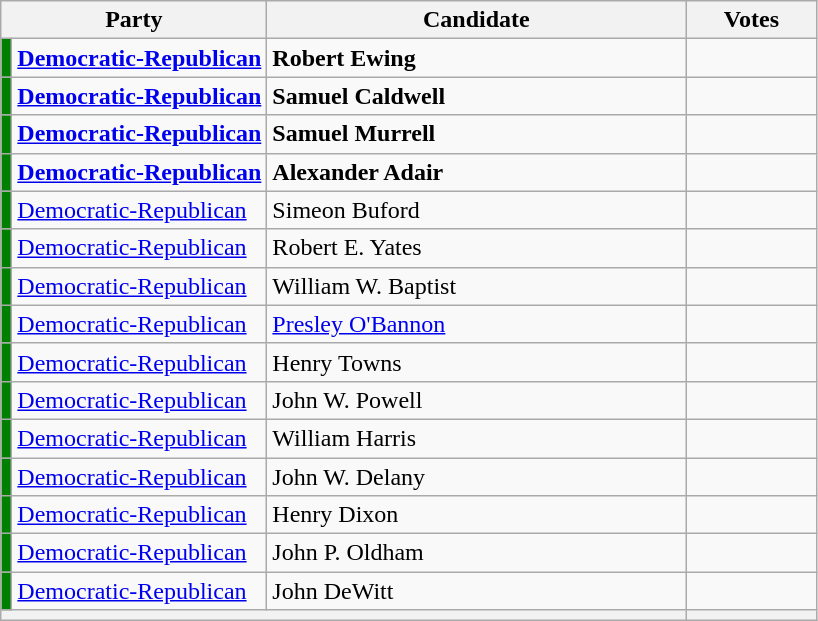<table class=wikitable>
<tr>
<th colspan=2 style="width: 130px">Party</th>
<th style="width: 17em">Candidate</th>
<th style="width: 5em">Votes</th>
</tr>
<tr>
<td style="background-color:#008000; widht:5px;"></td>
<td><strong><a href='#'>Democratic-Republican</a></strong></td>
<td><strong>Robert Ewing</strong></td>
<td align=right></td>
</tr>
<tr>
<td style="background-color:#008000"></td>
<td><strong><a href='#'>Democratic-Republican</a></strong></td>
<td><strong>Samuel Caldwell</strong></td>
<td align=right></td>
</tr>
<tr>
<td style="background-color:#008000"></td>
<td><strong><a href='#'>Democratic-Republican</a></strong></td>
<td><strong>Samuel Murrell</strong></td>
<td align=right></td>
</tr>
<tr>
<td style="background-color:#008000"></td>
<td><strong><a href='#'>Democratic-Republican</a></strong></td>
<td><strong>Alexander Adair</strong></td>
<td align=right></td>
</tr>
<tr>
<td style="background-color:#008000"></td>
<td><a href='#'>Democratic-Republican</a></td>
<td>Simeon Buford</td>
<td align=right></td>
</tr>
<tr>
<td style="background-color:#008000"></td>
<td><a href='#'>Democratic-Republican</a></td>
<td>Robert E. Yates</td>
<td align=right></td>
</tr>
<tr>
<td style="background-color:#008000"></td>
<td><a href='#'>Democratic-Republican</a></td>
<td>William W. Baptist</td>
<td align=right></td>
</tr>
<tr>
<td style="background-color:#008000"></td>
<td><a href='#'>Democratic-Republican</a></td>
<td><a href='#'>Presley O'Bannon</a></td>
<td align=right></td>
</tr>
<tr>
<td style="background-color:#008000"></td>
<td><a href='#'>Democratic-Republican</a></td>
<td>Henry Towns</td>
<td align=right></td>
</tr>
<tr>
<td style="background-color:#008000"></td>
<td><a href='#'>Democratic-Republican</a></td>
<td>John W. Powell</td>
<td align=right></td>
</tr>
<tr>
<td style="background-color:#008000"></td>
<td><a href='#'>Democratic-Republican</a></td>
<td>William Harris</td>
<td align=right></td>
</tr>
<tr>
<td style="background-color:#008000"></td>
<td><a href='#'>Democratic-Republican</a></td>
<td>John W. Delany</td>
<td align=right></td>
</tr>
<tr>
<td style="background-color:#008000"></td>
<td><a href='#'>Democratic-Republican</a></td>
<td>Henry Dixon</td>
<td align=right></td>
</tr>
<tr>
<td style="background-color:#008000"></td>
<td><a href='#'>Democratic-Republican</a></td>
<td>John P. Oldham</td>
<td align=right></td>
</tr>
<tr>
<td style="background-color:#008000"></td>
<td><a href='#'>Democratic-Republican</a></td>
<td>John DeWitt</td>
<td align=right></td>
</tr>
<tr>
<th colspan=3></th>
<th></th>
</tr>
</table>
